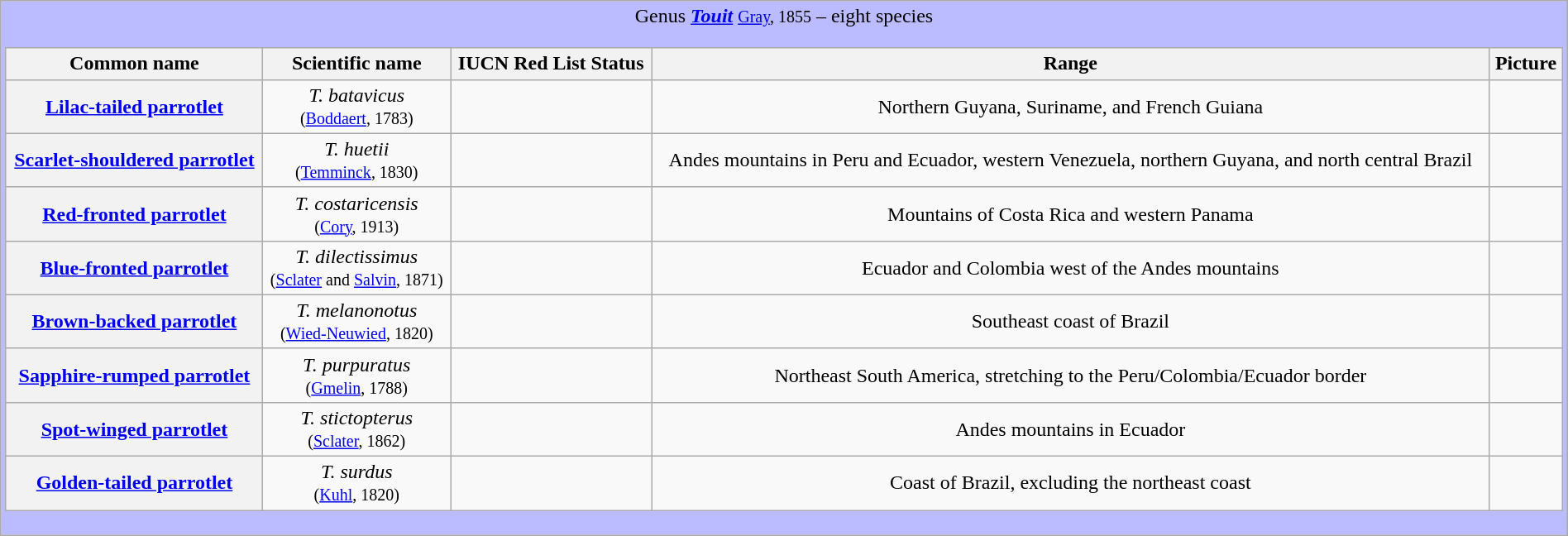<table class="wikitable" style="width:100%;text-align:center">
<tr>
<td colspan="100%" align="center" bgcolor="#BBBBFF">Genus <strong><em><a href='#'>Touit</a></em></strong> <small><a href='#'>Gray</a>, 1855</small> – eight species<br><table class="wikitable sortable" style="width:100%;text-align:center">
<tr>
<th scope="col">Common name</th>
<th scope="col">Scientific name</th>
<th scope="col">IUCN Red List Status</th>
<th scope="col" class="unsortable">Range</th>
<th scope="col" class="unsortable">Picture</th>
</tr>
<tr>
<th scope="row"><a href='#'>Lilac-tailed parrotlet</a></th>
<td><em>T. batavicus</em> <br><small>(<a href='#'>Boddaert</a>, 1783)</small></td>
<td></td>
<td>Northern Guyana, Suriname, and French Guiana</td>
<td></td>
</tr>
<tr>
<th scope="row"><a href='#'>Scarlet-shouldered parrotlet</a></th>
<td><em>T. huetii</em> <br><small>(<a href='#'>Temminck</a>, 1830)</small></td>
<td></td>
<td>Andes mountains in Peru and Ecuador, western Venezuela, northern Guyana, and north central Brazil</td>
<td></td>
</tr>
<tr>
<th scope="row"><a href='#'>Red-fronted parrotlet</a></th>
<td><em>T. costaricensis</em> <br><small>(<a href='#'>Cory</a>, 1913)</small></td>
<td></td>
<td>Mountains of Costa Rica and western Panama</td>
<td></td>
</tr>
<tr>
<th scope="row"><a href='#'>Blue-fronted parrotlet</a></th>
<td><em>T. dilectissimus</em> <br><small>(<a href='#'>Sclater</a> and <a href='#'>Salvin</a>, 1871)</small></td>
<td></td>
<td>Ecuador and Colombia west of the Andes mountains</td>
<td></td>
</tr>
<tr>
<th scope="row"><a href='#'>Brown-backed parrotlet</a></th>
<td><em>T. melanonotus</em> <br><small>(<a href='#'>Wied-Neuwied</a>, 1820)</small></td>
<td></td>
<td>Southeast coast of Brazil</td>
<td></td>
</tr>
<tr>
<th scope="row"><a href='#'>Sapphire-rumped parrotlet</a></th>
<td><em>T. purpuratus</em> <br><small>(<a href='#'>Gmelin</a>, 1788)</small></td>
<td></td>
<td>Northeast South America, stretching to the Peru/Colombia/Ecuador border</td>
<td></td>
</tr>
<tr>
<th scope="row"><a href='#'>Spot-winged parrotlet</a></th>
<td><em>T. stictopterus</em> <br><small>(<a href='#'>Sclater</a>, 1862)</small></td>
<td></td>
<td>Andes mountains in Ecuador</td>
<td></td>
</tr>
<tr>
<th scope="row"><a href='#'>Golden-tailed parrotlet</a></th>
<td><em>T. surdus</em> <br><small>(<a href='#'>Kuhl</a>, 1820)</small></td>
<td></td>
<td>Coast of Brazil, excluding the northeast coast</td>
<td></td>
</tr>
</table>
</td>
</tr>
</table>
